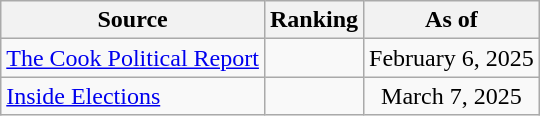<table class="wikitable" style="text-align:center">
<tr>
<th>Source</th>
<th>Ranking</th>
<th>As of</th>
</tr>
<tr>
<td align=left><a href='#'>The Cook Political Report</a></td>
<td></td>
<td>February 6, 2025</td>
</tr>
<tr>
<td align=left><a href='#'>Inside Elections</a></td>
<td></td>
<td>March 7, 2025</td>
</tr>
</table>
